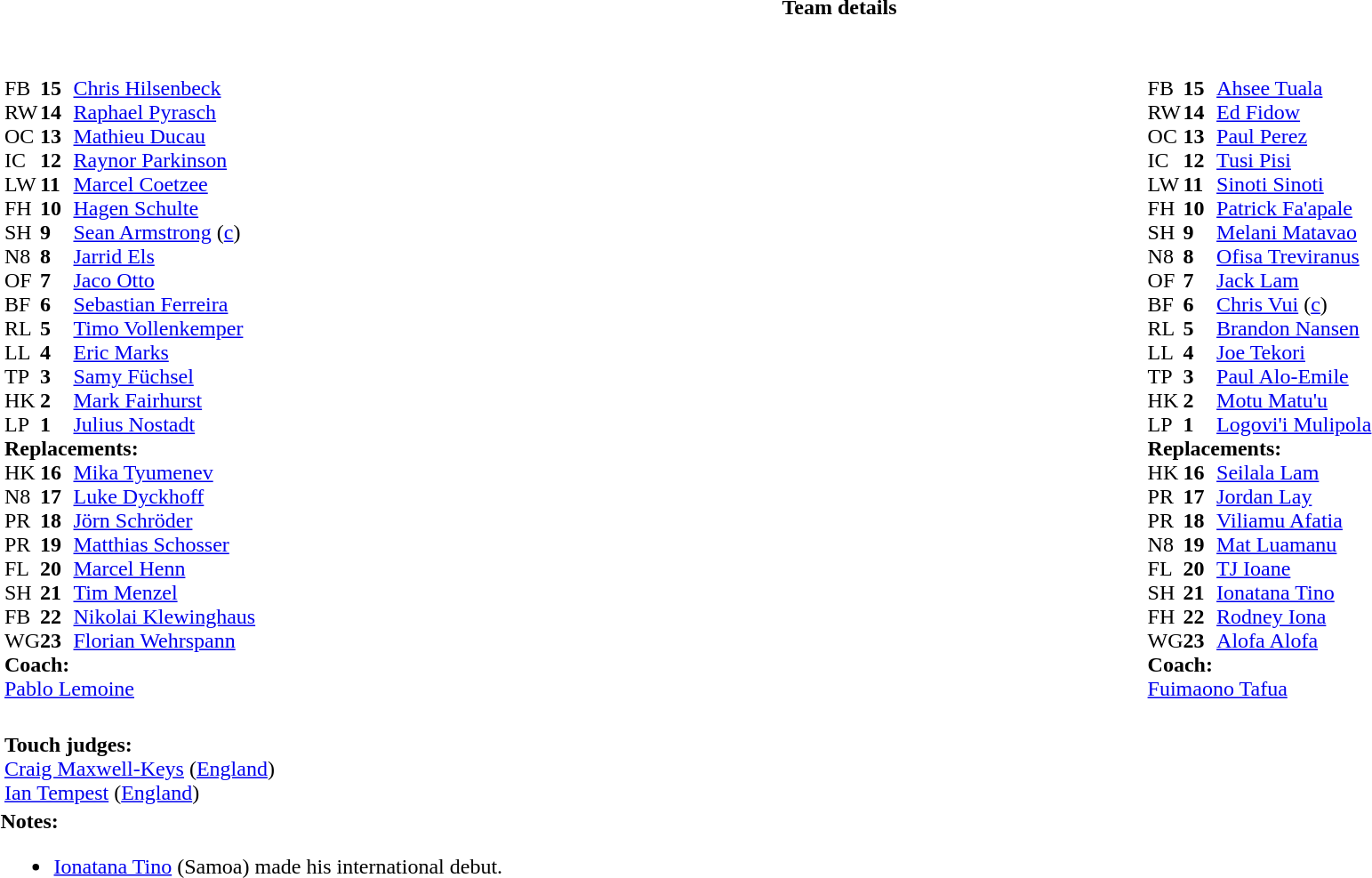<table border="0" width="100%" class="collapsible collapsed">
<tr>
<th>Team details</th>
</tr>
<tr>
<td><br><table width="100%">
<tr>
<td valign="top" width="50%"><br><table cellspacing="0" cellpadding="0">
<tr>
<th width="25"></th>
<th width="25"></th>
</tr>
<tr>
<td>FB</td>
<td><strong>15</strong></td>
<td><a href='#'>Chris Hilsenbeck</a></td>
</tr>
<tr>
<td>RW</td>
<td><strong>14</strong></td>
<td><a href='#'>Raphael Pyrasch</a></td>
</tr>
<tr>
<td>OC</td>
<td><strong>13</strong></td>
<td><a href='#'>Mathieu Ducau</a></td>
</tr>
<tr>
<td>IC</td>
<td><strong>12</strong></td>
<td><a href='#'>Raynor Parkinson</a></td>
<td></td>
<td></td>
</tr>
<tr>
<td>LW</td>
<td><strong>11</strong></td>
<td><a href='#'>Marcel Coetzee</a></td>
<td></td>
<td></td>
</tr>
<tr>
<td>FH</td>
<td><strong>10</strong></td>
<td><a href='#'>Hagen Schulte</a></td>
<td></td>
<td></td>
</tr>
<tr>
<td>SH</td>
<td><strong>9</strong></td>
<td><a href='#'>Sean Armstrong</a> (<a href='#'>c</a>)</td>
</tr>
<tr>
<td>N8</td>
<td><strong>8</strong></td>
<td><a href='#'>Jarrid Els</a></td>
</tr>
<tr>
<td>OF</td>
<td><strong>7</strong></td>
<td><a href='#'>Jaco Otto</a></td>
</tr>
<tr>
<td>BF</td>
<td><strong>6</strong></td>
<td><a href='#'>Sebastian Ferreira</a></td>
<td></td>
<td></td>
</tr>
<tr>
<td>RL</td>
<td><strong>5</strong></td>
<td><a href='#'>Timo Vollenkemper</a></td>
</tr>
<tr>
<td>LL</td>
<td><strong>4</strong></td>
<td><a href='#'>Eric Marks</a></td>
<td></td>
<td></td>
</tr>
<tr>
<td>TP</td>
<td><strong>3</strong></td>
<td><a href='#'>Samy Füchsel</a></td>
<td></td>
<td></td>
</tr>
<tr>
<td>HK</td>
<td><strong>2</strong></td>
<td><a href='#'>Mark Fairhurst</a></td>
<td></td>
<td></td>
</tr>
<tr>
<td>LP</td>
<td><strong>1</strong></td>
<td><a href='#'>Julius Nostadt</a></td>
<td></td>
<td></td>
</tr>
<tr>
<td colspan=3><strong>Replacements:</strong></td>
</tr>
<tr>
<td>HK</td>
<td><strong>16</strong></td>
<td><a href='#'>Mika Tyumenev</a></td>
<td></td>
<td></td>
</tr>
<tr>
<td>N8</td>
<td><strong>17</strong></td>
<td><a href='#'>Luke Dyckhoff</a></td>
<td></td>
<td></td>
</tr>
<tr>
<td>PR</td>
<td><strong>18</strong></td>
<td><a href='#'>Jörn Schröder</a></td>
<td></td>
<td></td>
</tr>
<tr>
<td>PR</td>
<td><strong>19</strong></td>
<td><a href='#'>Matthias Schosser</a></td>
<td></td>
<td></td>
</tr>
<tr>
<td>FL</td>
<td><strong>20</strong></td>
<td><a href='#'>Marcel Henn</a></td>
<td></td>
<td></td>
</tr>
<tr>
<td>SH</td>
<td><strong>21</strong></td>
<td><a href='#'>Tim Menzel</a></td>
<td></td>
<td></td>
</tr>
<tr>
<td>FB</td>
<td><strong>22</strong></td>
<td><a href='#'>Nikolai Klewinghaus</a></td>
<td></td>
<td></td>
</tr>
<tr>
<td>WG</td>
<td><strong>23</strong></td>
<td><a href='#'>Florian Wehrspann</a></td>
<td></td>
<td></td>
</tr>
<tr>
<td colspan=3><strong>Coach:</strong></td>
</tr>
<tr>
<td colspan="4"> <a href='#'>Pablo Lemoine</a></td>
</tr>
</table>
</td>
<td style="vertical-align:top"></td>
<td style="vertical-align:top; width:50%"><br><table cellspacing="0" cellpadding="0" style="margin:auto">
<tr>
<th width="25"></th>
<th width="25"></th>
</tr>
<tr>
<td>FB</td>
<td><strong>15</strong></td>
<td><a href='#'>Ahsee Tuala</a></td>
</tr>
<tr>
<td>RW</td>
<td><strong>14</strong></td>
<td><a href='#'>Ed Fidow</a></td>
</tr>
<tr>
<td>OC</td>
<td><strong>13</strong></td>
<td><a href='#'>Paul Perez</a></td>
</tr>
<tr>
<td>IC</td>
<td><strong>12</strong></td>
<td><a href='#'>Tusi Pisi</a></td>
</tr>
<tr>
<td>LW</td>
<td><strong>11</strong></td>
<td><a href='#'>Sinoti Sinoti</a></td>
<td></td>
<td></td>
</tr>
<tr>
<td>FH</td>
<td><strong>10</strong></td>
<td><a href='#'>Patrick Fa'apale</a></td>
<td></td>
<td></td>
</tr>
<tr>
<td>SH</td>
<td><strong>9</strong></td>
<td><a href='#'>Melani Matavao</a></td>
<td></td>
<td></td>
</tr>
<tr>
<td>N8</td>
<td><strong>8</strong></td>
<td><a href='#'>Ofisa Treviranus</a></td>
<td></td>
<td></td>
</tr>
<tr>
<td>OF</td>
<td><strong>7</strong></td>
<td><a href='#'>Jack Lam</a></td>
</tr>
<tr>
<td>BF</td>
<td><strong>6</strong></td>
<td><a href='#'>Chris Vui</a> (<a href='#'>c</a>)</td>
</tr>
<tr>
<td>RL</td>
<td><strong>5</strong></td>
<td><a href='#'>Brandon Nansen</a></td>
<td></td>
<td></td>
</tr>
<tr>
<td>LL</td>
<td><strong>4</strong></td>
<td><a href='#'>Joe Tekori</a></td>
</tr>
<tr>
<td>TP</td>
<td><strong>3</strong></td>
<td><a href='#'>Paul Alo-Emile</a></td>
<td></td>
<td></td>
</tr>
<tr>
<td>HK</td>
<td><strong>2</strong></td>
<td><a href='#'>Motu Matu'u</a></td>
<td></td>
<td></td>
</tr>
<tr>
<td>LP</td>
<td><strong>1</strong></td>
<td><a href='#'>Logovi'i Mulipola</a></td>
<td></td>
<td></td>
</tr>
<tr>
<td colspan=3><strong>Replacements:</strong></td>
</tr>
<tr>
<td>HK</td>
<td><strong>16</strong></td>
<td><a href='#'>Seilala Lam</a></td>
<td></td>
<td></td>
</tr>
<tr>
<td>PR</td>
<td><strong>17</strong></td>
<td><a href='#'>Jordan Lay</a></td>
<td></td>
<td></td>
</tr>
<tr>
<td>PR</td>
<td><strong>18</strong></td>
<td><a href='#'>Viliamu Afatia</a></td>
<td></td>
<td></td>
</tr>
<tr>
<td>N8</td>
<td><strong>19</strong></td>
<td><a href='#'>Mat Luamanu</a></td>
<td></td>
<td></td>
</tr>
<tr>
<td>FL</td>
<td><strong>20</strong></td>
<td><a href='#'>TJ Ioane</a></td>
<td></td>
<td></td>
</tr>
<tr>
<td>SH</td>
<td><strong>21</strong></td>
<td><a href='#'>Ionatana Tino</a></td>
<td></td>
<td></td>
</tr>
<tr>
<td>FH</td>
<td><strong>22</strong></td>
<td><a href='#'>Rodney Iona</a></td>
<td></td>
<td></td>
</tr>
<tr>
<td>WG</td>
<td><strong>23</strong></td>
<td><a href='#'>Alofa Alofa</a></td>
<td></td>
<td></td>
</tr>
<tr>
<td colspan=3><strong>Coach:</strong></td>
</tr>
<tr>
<td colspan="4"> <a href='#'>Fuimaono Tafua</a></td>
</tr>
</table>
</td>
</tr>
</table>
<table style="width:100%">
<tr>
<td><br><strong>Touch judges:</strong>
<br><a href='#'>Craig Maxwell-Keys</a> (<a href='#'>England</a>)
<br><a href='#'>Ian Tempest</a> (<a href='#'>England</a>)</td>
</tr>
</table>
<strong>Notes:</strong><ul><li><a href='#'>Ionatana Tino</a> (Samoa) made his international debut.</li></ul></td>
</tr>
</table>
